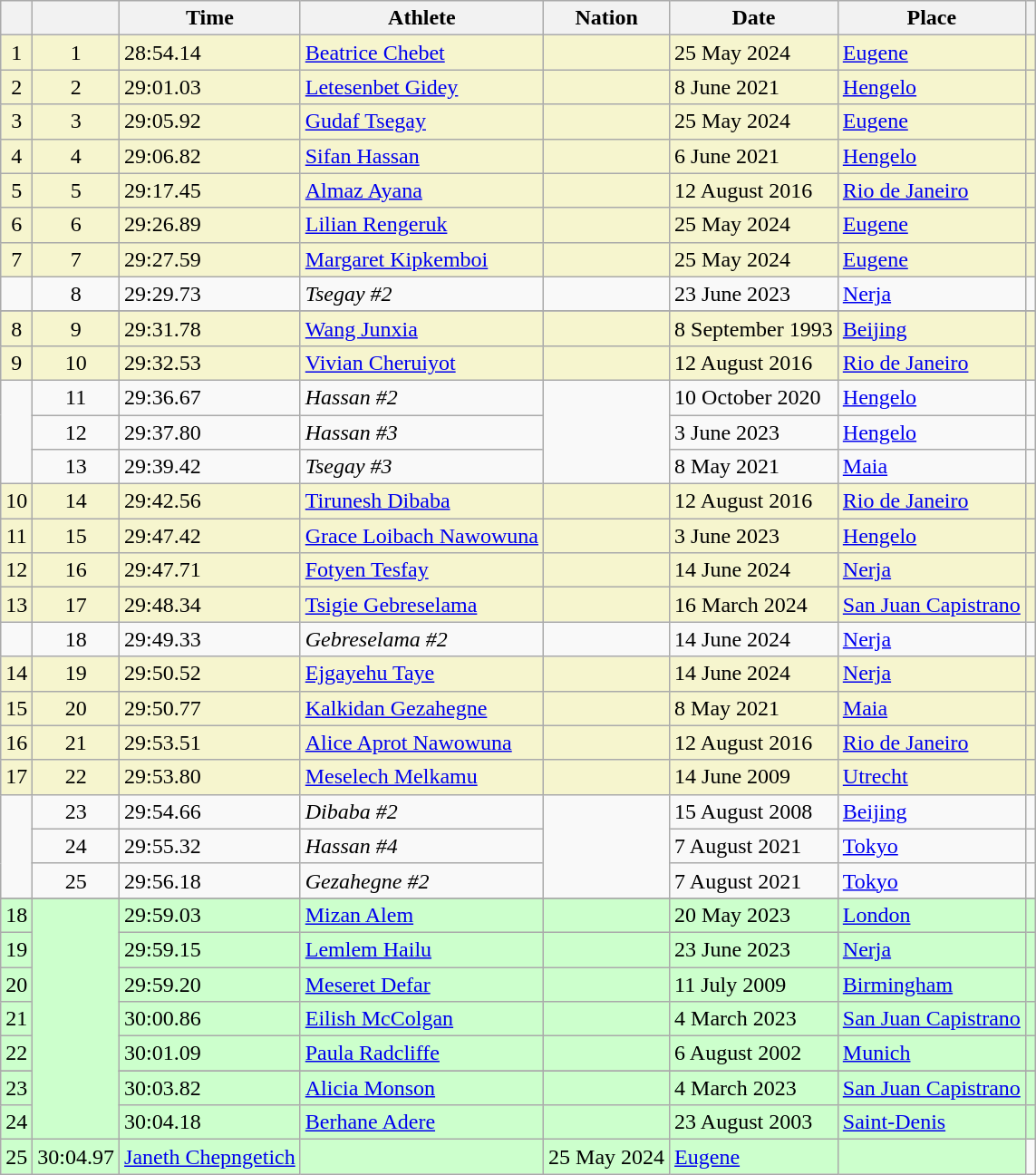<table class="wikitable sortable">
<tr>
<th></th>
<th></th>
<th>Time</th>
<th>Athlete</th>
<th>Nation</th>
<th>Date</th>
<th>Place</th>
<th class="unsortable"></th>
</tr>
<tr bgcolor="#f6F5CE">
<td align=center>1</td>
<td align=center>1</td>
<td>28:54.14</td>
<td><a href='#'>Beatrice Chebet</a></td>
<td></td>
<td>25 May 2024</td>
<td><a href='#'>Eugene</a></td>
<td></td>
</tr>
<tr bgcolor="#f6F5CE">
<td align=center>2</td>
<td align=center>2</td>
<td>29:01.03</td>
<td><a href='#'>Letesenbet Gidey</a></td>
<td></td>
<td>8 June 2021</td>
<td><a href='#'>Hengelo</a></td>
<td></td>
</tr>
<tr bgcolor="#f6F5CE">
<td align="center">3</td>
<td align="center">3</td>
<td>29:05.92</td>
<td><a href='#'>Gudaf Tsegay</a></td>
<td></td>
<td>25 May 2024</td>
<td><a href='#'>Eugene</a></td>
<td></td>
</tr>
<tr bgcolor="#f6F5CE">
<td align=center>4</td>
<td align=center>4</td>
<td>29:06.82</td>
<td><a href='#'>Sifan Hassan</a></td>
<td></td>
<td>6 June 2021</td>
<td><a href='#'>Hengelo</a></td>
<td></td>
</tr>
<tr bgcolor="#f6F5CE">
<td align=center>5</td>
<td align=center>5</td>
<td>29:17.45</td>
<td><a href='#'>Almaz Ayana</a></td>
<td></td>
<td>12 August 2016</td>
<td><a href='#'>Rio de Janeiro</a></td>
<td></td>
</tr>
<tr bgcolor="#f6F5CE">
<td align="center">6</td>
<td align="center">6</td>
<td>29:26.89</td>
<td><a href='#'>Lilian Rengeruk</a></td>
<td></td>
<td>25 May 2024</td>
<td><a href='#'>Eugene</a></td>
<td></td>
</tr>
<tr bgcolor="#f6F5CE">
<td align="center">7</td>
<td align="center">7</td>
<td>29:27.59</td>
<td><a href='#'>Margaret Kipkemboi</a></td>
<td></td>
<td>25 May 2024</td>
<td><a href='#'>Eugene</a></td>
<td></td>
</tr>
<tr>
<td rowspan="1"></td>
<td align="center">8</td>
<td>29:29.73</td>
<td><em>Tsegay #2</em></td>
<td rowspan="1"></td>
<td>23 June 2023</td>
<td><a href='#'>Nerja</a></td>
<td></td>
</tr>
<tr>
</tr>
<tr bgcolor="#f6F5CE">
<td align="center">8</td>
<td align="center">9</td>
<td>29:31.78</td>
<td><a href='#'>Wang Junxia</a></td>
<td></td>
<td>8 September 1993</td>
<td><a href='#'>Beijing</a></td>
<td></td>
</tr>
<tr bgcolor="#f6F5CE">
<td align="center">9</td>
<td align="center">10</td>
<td>29:32.53</td>
<td><a href='#'>Vivian Cheruiyot</a></td>
<td></td>
<td>12 August 2016</td>
<td><a href='#'>Rio de Janeiro</a></td>
<td></td>
</tr>
<tr>
<td rowspan="3"></td>
<td align="center">11</td>
<td>29:36.67</td>
<td><em>Hassan #2</em></td>
<td rowspan="3"></td>
<td>10 October 2020</td>
<td><a href='#'>Hengelo</a></td>
<td></td>
</tr>
<tr>
<td align="center">12</td>
<td>29:37.80</td>
<td><em>Hassan #3</em></td>
<td>3 June 2023</td>
<td><a href='#'>Hengelo</a></td>
<td></td>
</tr>
<tr>
<td align="center">13</td>
<td>29:39.42</td>
<td><em>Tsegay #3</em></td>
<td>8 May 2021</td>
<td><a href='#'>Maia</a></td>
<td></td>
</tr>
<tr bgcolor="#f6F5CE">
<td align="center">10</td>
<td align="center">14</td>
<td>29:42.56</td>
<td><a href='#'>Tirunesh Dibaba</a></td>
<td></td>
<td>12 August 2016</td>
<td><a href='#'>Rio de Janeiro</a></td>
<td></td>
</tr>
<tr bgcolor="#f6F5CE">
<td align="center">11</td>
<td align="center">15</td>
<td>29:47.42</td>
<td><a href='#'>Grace Loibach Nawowuna</a></td>
<td></td>
<td>3 June 2023</td>
<td><a href='#'>Hengelo</a></td>
<td></td>
</tr>
<tr bgcolor="#f6F5CE">
<td align="center">12</td>
<td align="center">16</td>
<td>29:47.71</td>
<td><a href='#'>Fotyen Tesfay</a></td>
<td></td>
<td>14 June 2024</td>
<td><a href='#'>Nerja</a></td>
<td></td>
</tr>
<tr bgcolor="#f6F5CE">
<td align="center">13</td>
<td align="center">17</td>
<td>29:48.34</td>
<td><a href='#'>Tsigie Gebreselama</a></td>
<td></td>
<td>16 March 2024</td>
<td><a href='#'>San Juan Capistrano</a></td>
<td></td>
</tr>
<tr>
<td rowspan="1"></td>
<td align="center">18</td>
<td>29:49.33</td>
<td><em>Gebreselama #2</em></td>
<td rowspan="1"></td>
<td>14 June 2024</td>
<td><a href='#'>Nerja</a></td>
<td></td>
</tr>
<tr bgcolor="#f6F5CE">
<td align="center">14</td>
<td align="center">19</td>
<td>29:50.52</td>
<td><a href='#'>Ejgayehu Taye</a></td>
<td></td>
<td>14 June 2024</td>
<td><a href='#'>Nerja</a></td>
<td></td>
</tr>
<tr bgcolor="#f6F5CE">
<td align="center">15</td>
<td align="center">20</td>
<td>29:50.77</td>
<td><a href='#'>Kalkidan Gezahegne</a></td>
<td></td>
<td>8 May 2021</td>
<td><a href='#'>Maia</a></td>
<td></td>
</tr>
<tr bgcolor="#f6F5CE">
<td align="center">16</td>
<td align="center">21</td>
<td>29:53.51</td>
<td><a href='#'>Alice Aprot Nawowuna</a></td>
<td></td>
<td>12 August 2016</td>
<td><a href='#'>Rio de Janeiro</a></td>
<td></td>
</tr>
<tr bgcolor="#f6F5CE">
<td align="center">17</td>
<td align="center">22</td>
<td>29:53.80</td>
<td><a href='#'>Meselech Melkamu</a></td>
<td></td>
<td>14 June 2009</td>
<td><a href='#'>Utrecht</a></td>
<td></td>
</tr>
<tr>
<td rowspan="3"></td>
<td align="center">23</td>
<td>29:54.66</td>
<td><em>Dibaba #2</em></td>
<td rowspan="3"></td>
<td>15 August 2008</td>
<td><a href='#'>Beijing</a></td>
<td></td>
</tr>
<tr>
<td align="center">24</td>
<td>29:55.32</td>
<td><em>Hassan #4</em></td>
<td>7 August 2021</td>
<td><a href='#'>Tokyo</a></td>
<td></td>
</tr>
<tr>
<td align="center">25</td>
<td>29:56.18</td>
<td><em>Gezahegne #2</em></td>
<td>7 August 2021</td>
<td><a href='#'>Tokyo</a></td>
<td></td>
</tr>
<tr>
</tr>
<tr bgcolor="#CCFFCC">
<td align="center">18</td>
<td rowspan="8" align="center"></td>
<td>29:59.03</td>
<td><a href='#'>Mizan Alem</a></td>
<td></td>
<td>20 May 2023</td>
<td><a href='#'>London</a></td>
<td></td>
</tr>
<tr bgcolor="#CCFFCC">
<td align="center">19</td>
<td>29:59.15</td>
<td><a href='#'>Lemlem Hailu</a></td>
<td></td>
<td>23 June 2023</td>
<td><a href='#'>Nerja</a></td>
<td></td>
</tr>
<tr bgcolor="#CCFFCC">
<td align="center">20</td>
<td>29:59.20</td>
<td><a href='#'>Meseret Defar</a></td>
<td></td>
<td>11 July 2009</td>
<td><a href='#'>Birmingham</a></td>
<td></td>
</tr>
<tr bgcolor="#CCFFCC">
<td align="center">21</td>
<td>30:00.86</td>
<td><a href='#'>Eilish McColgan</a></td>
<td></td>
<td>4 March 2023</td>
<td><a href='#'>San Juan Capistrano</a></td>
<td></td>
</tr>
<tr bgcolor="#CCFFCC">
<td align="center">22</td>
<td>30:01.09</td>
<td><a href='#'>Paula Radcliffe</a></td>
<td></td>
<td>6 August 2002</td>
<td><a href='#'>Munich</a></td>
<td></td>
</tr>
<tr>
</tr>
<tr bgcolor="#CCFFCC">
<td align="center">23</td>
<td>30:03.82</td>
<td><a href='#'>Alicia Monson</a></td>
<td></td>
<td>4 March 2023</td>
<td><a href='#'>San Juan Capistrano</a></td>
<td></td>
</tr>
<tr bgcolor="#CCFFCC">
<td align="center">24</td>
<td>30:04.18</td>
<td><a href='#'>Berhane Adere</a></td>
<td></td>
<td>23 August 2003</td>
<td><a href='#'>Saint-Denis</a></td>
<td></td>
</tr>
<tr bgcolor="#CCFFCC">
<td align="center">25</td>
<td>30:04.97</td>
<td><a href='#'>Janeth Chepngetich</a></td>
<td></td>
<td>25 May 2024</td>
<td><a href='#'>Eugene</a></td>
<td></td>
</tr>
</table>
